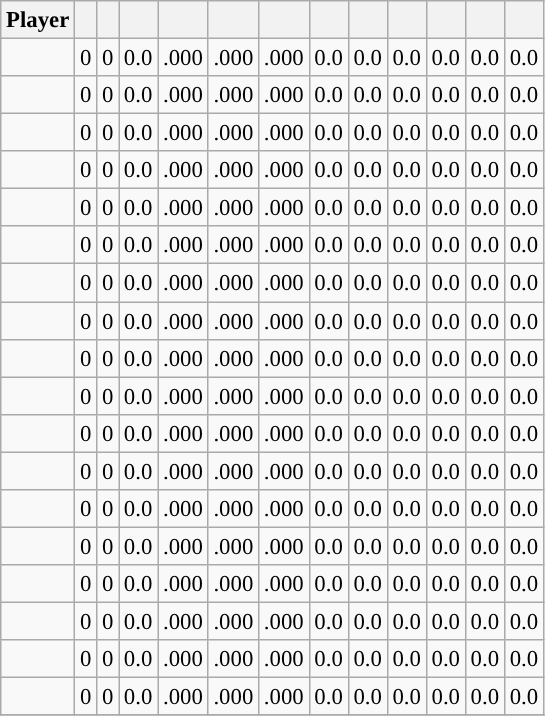<table class="wikitable sortable" style="font-size:95%; text-align:right">
<tr>
<th>Player</th>
<th></th>
<th></th>
<th></th>
<th></th>
<th></th>
<th></th>
<th></th>
<th></th>
<th></th>
<th></th>
<th></th>
<th></th>
</tr>
<tr>
<td><strong></strong></td>
<td>0</td>
<td>0</td>
<td>0.0</td>
<td>.000</td>
<td>.000</td>
<td>.000</td>
<td>0.0</td>
<td>0.0</td>
<td>0.0</td>
<td>0.0</td>
<td>0.0</td>
<td>0.0</td>
</tr>
<tr>
<td><strong></strong></td>
<td>0</td>
<td>0</td>
<td>0.0</td>
<td>.000</td>
<td>.000</td>
<td>.000</td>
<td>0.0</td>
<td>0.0</td>
<td>0.0</td>
<td>0.0</td>
<td>0.0</td>
<td>0.0</td>
</tr>
<tr>
<td><strong></strong></td>
<td>0</td>
<td>0</td>
<td>0.0</td>
<td>.000</td>
<td>.000</td>
<td>.000</td>
<td>0.0</td>
<td>0.0</td>
<td>0.0</td>
<td>0.0</td>
<td>0.0</td>
<td>0.0</td>
</tr>
<tr>
<td><strong></strong></td>
<td>0</td>
<td>0</td>
<td>0.0</td>
<td>.000</td>
<td>.000</td>
<td>.000</td>
<td>0.0</td>
<td>0.0</td>
<td>0.0</td>
<td>0.0</td>
<td>0.0</td>
<td>0.0</td>
</tr>
<tr>
<td><strong></strong></td>
<td>0</td>
<td>0</td>
<td>0.0</td>
<td>.000</td>
<td>.000</td>
<td>.000</td>
<td>0.0</td>
<td>0.0</td>
<td>0.0</td>
<td>0.0</td>
<td>0.0</td>
<td>0.0</td>
</tr>
<tr>
<td><strong></strong></td>
<td>0</td>
<td>0</td>
<td>0.0</td>
<td>.000</td>
<td>.000</td>
<td>.000</td>
<td>0.0</td>
<td>0.0</td>
<td>0.0</td>
<td>0.0</td>
<td>0.0</td>
<td>0.0</td>
</tr>
<tr>
<td><strong></strong></td>
<td>0</td>
<td>0</td>
<td>0.0</td>
<td>.000</td>
<td>.000</td>
<td>.000</td>
<td>0.0</td>
<td>0.0</td>
<td>0.0</td>
<td>0.0</td>
<td>0.0</td>
<td>0.0</td>
</tr>
<tr>
<td><strong></strong></td>
<td>0</td>
<td>0</td>
<td>0.0</td>
<td>.000</td>
<td>.000</td>
<td>.000</td>
<td>0.0</td>
<td>0.0</td>
<td>0.0</td>
<td>0.0</td>
<td>0.0</td>
<td>0.0</td>
</tr>
<tr>
<td><strong></strong></td>
<td>0</td>
<td>0</td>
<td>0.0</td>
<td>.000</td>
<td>.000</td>
<td>.000</td>
<td>0.0</td>
<td>0.0</td>
<td>0.0</td>
<td>0.0</td>
<td>0.0</td>
<td>0.0</td>
</tr>
<tr>
<td><strong></strong></td>
<td>0</td>
<td>0</td>
<td>0.0</td>
<td>.000</td>
<td>.000</td>
<td>.000</td>
<td>0.0</td>
<td>0.0</td>
<td>0.0</td>
<td>0.0</td>
<td>0.0</td>
<td>0.0</td>
</tr>
<tr>
<td><strong></strong></td>
<td>0</td>
<td>0</td>
<td>0.0</td>
<td>.000</td>
<td>.000</td>
<td>.000</td>
<td>0.0</td>
<td>0.0</td>
<td>0.0</td>
<td>0.0</td>
<td>0.0</td>
<td>0.0</td>
</tr>
<tr>
<td><strong></strong></td>
<td>0</td>
<td>0</td>
<td>0.0</td>
<td>.000</td>
<td>.000</td>
<td>.000</td>
<td>0.0</td>
<td>0.0</td>
<td>0.0</td>
<td>0.0</td>
<td>0.0</td>
<td>0.0</td>
</tr>
<tr>
<td><strong></strong></td>
<td>0</td>
<td>0</td>
<td>0.0</td>
<td>.000</td>
<td>.000</td>
<td>.000</td>
<td>0.0</td>
<td>0.0</td>
<td>0.0</td>
<td>0.0</td>
<td>0.0</td>
<td>0.0</td>
</tr>
<tr>
<td><strong></strong></td>
<td>0</td>
<td>0</td>
<td>0.0</td>
<td>.000</td>
<td>.000</td>
<td>.000</td>
<td>0.0</td>
<td>0.0</td>
<td>0.0</td>
<td>0.0</td>
<td>0.0</td>
<td>0.0</td>
</tr>
<tr>
<td><strong></strong></td>
<td>0</td>
<td>0</td>
<td>0.0</td>
<td>.000</td>
<td>.000</td>
<td>.000</td>
<td>0.0</td>
<td>0.0</td>
<td>0.0</td>
<td>0.0</td>
<td>0.0</td>
<td>0.0</td>
</tr>
<tr>
<td><strong></strong></td>
<td>0</td>
<td>0</td>
<td>0.0</td>
<td>.000</td>
<td>.000</td>
<td>.000</td>
<td>0.0</td>
<td>0.0</td>
<td>0.0</td>
<td>0.0</td>
<td>0.0</td>
<td>0.0</td>
</tr>
<tr>
<td><strong></strong></td>
<td>0</td>
<td>0</td>
<td>0.0</td>
<td>.000</td>
<td>.000</td>
<td>.000</td>
<td>0.0</td>
<td>0.0</td>
<td>0.0</td>
<td>0.0</td>
<td>0.0</td>
<td>0.0</td>
</tr>
<tr>
<td><strong></strong></td>
<td>0</td>
<td>0</td>
<td>0.0</td>
<td>.000</td>
<td>.000</td>
<td>.000</td>
<td>0.0</td>
<td>0.0</td>
<td>0.0</td>
<td>0.0</td>
<td>0.0</td>
<td>0.0</td>
</tr>
<tr>
</tr>
</table>
